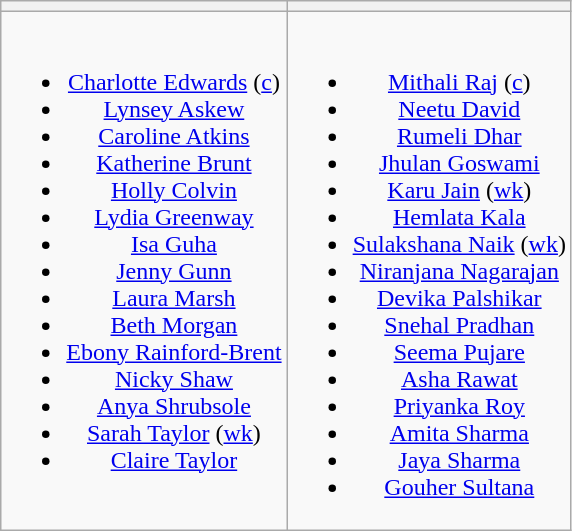<table class="wikitable" style="text-align:center">
<tr>
<th></th>
<th></th>
</tr>
<tr style="vertical-align:top">
<td><br><ul><li><a href='#'>Charlotte Edwards</a> (<a href='#'>c</a>)</li><li><a href='#'>Lynsey Askew</a></li><li><a href='#'>Caroline Atkins</a></li><li><a href='#'>Katherine Brunt</a></li><li><a href='#'>Holly Colvin</a></li><li><a href='#'>Lydia Greenway</a></li><li><a href='#'>Isa Guha</a></li><li><a href='#'>Jenny Gunn</a></li><li><a href='#'>Laura Marsh</a></li><li><a href='#'>Beth Morgan</a></li><li><a href='#'>Ebony Rainford-Brent</a></li><li><a href='#'>Nicky Shaw</a></li><li><a href='#'>Anya Shrubsole</a></li><li><a href='#'>Sarah Taylor</a> (<a href='#'>wk</a>)</li><li><a href='#'>Claire Taylor</a></li></ul></td>
<td><br><ul><li><a href='#'>Mithali Raj</a> (<a href='#'>c</a>)</li><li><a href='#'>Neetu David</a></li><li><a href='#'>Rumeli Dhar</a></li><li><a href='#'>Jhulan Goswami</a></li><li><a href='#'>Karu Jain</a> (<a href='#'>wk</a>)</li><li><a href='#'>Hemlata Kala</a></li><li><a href='#'>Sulakshana Naik</a> (<a href='#'>wk</a>)</li><li><a href='#'>Niranjana Nagarajan</a></li><li><a href='#'>Devika Palshikar</a></li><li><a href='#'>Snehal Pradhan</a></li><li><a href='#'>Seema Pujare</a></li><li><a href='#'>Asha Rawat</a></li><li><a href='#'>Priyanka Roy</a></li><li><a href='#'>Amita Sharma</a></li><li><a href='#'>Jaya Sharma</a></li><li><a href='#'>Gouher Sultana</a></li></ul></td>
</tr>
</table>
